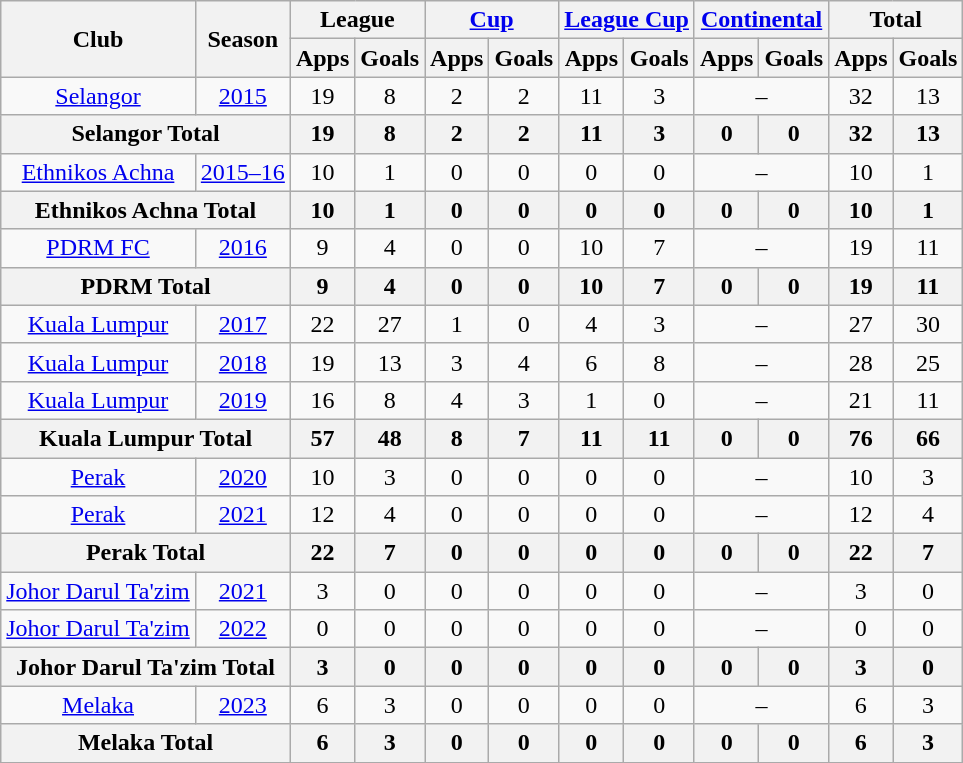<table class="wikitable" style="text-align:center;">
<tr>
<th rowspan="2">Club</th>
<th rowspan="2">Season</th>
<th colspan="2">League</th>
<th colspan="2"><a href='#'>Cup</a></th>
<th colspan="2"><a href='#'>League Cup</a></th>
<th colspan="2"><a href='#'>Continental</a></th>
<th colspan="2">Total</th>
</tr>
<tr>
<th>Apps</th>
<th>Goals</th>
<th>Apps</th>
<th>Goals</th>
<th>Apps</th>
<th>Goals</th>
<th>Apps</th>
<th>Goals</th>
<th>Apps</th>
<th>Goals</th>
</tr>
<tr>
<td><a href='#'>Selangor</a></td>
<td><a href='#'>2015</a></td>
<td>19</td>
<td>8</td>
<td>2</td>
<td>2</td>
<td>11</td>
<td>3</td>
<td colspan="2">–</td>
<td>32</td>
<td>13</td>
</tr>
<tr>
<th colspan="2">Selangor Total</th>
<th>19</th>
<th>8</th>
<th>2</th>
<th>2</th>
<th>11</th>
<th>3</th>
<th>0</th>
<th>0</th>
<th>32</th>
<th>13</th>
</tr>
<tr>
<td><a href='#'>Ethnikos Achna</a></td>
<td><a href='#'>2015–16</a></td>
<td>10</td>
<td>1</td>
<td>0</td>
<td>0</td>
<td>0</td>
<td>0</td>
<td colspan="2">–</td>
<td>10</td>
<td>1</td>
</tr>
<tr>
<th colspan="2">Ethnikos Achna Total</th>
<th>10</th>
<th>1</th>
<th>0</th>
<th>0</th>
<th>0</th>
<th>0</th>
<th>0</th>
<th>0</th>
<th>10</th>
<th>1</th>
</tr>
<tr>
<td><a href='#'>PDRM FC</a></td>
<td><a href='#'>2016</a></td>
<td>9</td>
<td>4</td>
<td>0</td>
<td>0</td>
<td>10</td>
<td>7</td>
<td colspan="2">–</td>
<td>19</td>
<td>11</td>
</tr>
<tr>
<th colspan="2">PDRM Total</th>
<th>9</th>
<th>4</th>
<th>0</th>
<th>0</th>
<th>10</th>
<th>7</th>
<th>0</th>
<th>0</th>
<th>19</th>
<th>11</th>
</tr>
<tr>
<td><a href='#'>Kuala Lumpur</a></td>
<td><a href='#'>2017</a></td>
<td>22</td>
<td>27</td>
<td>1</td>
<td>0</td>
<td>4</td>
<td>3</td>
<td colspan="2">–</td>
<td>27</td>
<td>30</td>
</tr>
<tr>
<td><a href='#'>Kuala Lumpur</a></td>
<td><a href='#'>2018</a></td>
<td>19</td>
<td>13</td>
<td>3</td>
<td>4</td>
<td>6</td>
<td>8</td>
<td colspan="2">–</td>
<td>28</td>
<td>25</td>
</tr>
<tr>
<td><a href='#'>Kuala Lumpur</a></td>
<td><a href='#'>2019</a></td>
<td>16</td>
<td>8</td>
<td>4</td>
<td>3</td>
<td>1</td>
<td>0</td>
<td colspan="2">–</td>
<td>21</td>
<td>11</td>
</tr>
<tr>
<th colspan="2">Kuala Lumpur Total</th>
<th>57</th>
<th>48</th>
<th>8</th>
<th>7</th>
<th>11</th>
<th>11</th>
<th>0</th>
<th>0</th>
<th>76</th>
<th>66</th>
</tr>
<tr>
<td><a href='#'>Perak</a></td>
<td><a href='#'>2020</a></td>
<td>10</td>
<td>3</td>
<td>0</td>
<td>0</td>
<td>0</td>
<td>0</td>
<td colspan="2">–</td>
<td>10</td>
<td>3</td>
</tr>
<tr>
<td><a href='#'>Perak</a></td>
<td><a href='#'>2021</a></td>
<td>12</td>
<td>4</td>
<td>0</td>
<td>0</td>
<td>0</td>
<td>0</td>
<td colspan="2">–</td>
<td>12</td>
<td>4</td>
</tr>
<tr>
<th colspan="2">Perak Total</th>
<th>22</th>
<th>7</th>
<th>0</th>
<th>0</th>
<th>0</th>
<th>0</th>
<th>0</th>
<th>0</th>
<th>22</th>
<th>7</th>
</tr>
<tr>
<td><a href='#'>Johor Darul Ta'zim</a></td>
<td><a href='#'>2021</a></td>
<td>3</td>
<td>0</td>
<td>0</td>
<td>0</td>
<td>0</td>
<td>0</td>
<td colspan="2">–</td>
<td>3</td>
<td>0</td>
</tr>
<tr>
<td><a href='#'>Johor Darul Ta'zim</a></td>
<td><a href='#'>2022</a></td>
<td>0</td>
<td>0</td>
<td>0</td>
<td>0</td>
<td>0</td>
<td>0</td>
<td colspan="2">–</td>
<td>0</td>
<td>0</td>
</tr>
<tr>
<th colspan="2">Johor Darul Ta'zim Total</th>
<th>3</th>
<th>0</th>
<th>0</th>
<th>0</th>
<th>0</th>
<th>0</th>
<th>0</th>
<th>0</th>
<th>3</th>
<th>0</th>
</tr>
<tr>
<td><a href='#'>Melaka</a></td>
<td><a href='#'>2023</a></td>
<td>6</td>
<td>3</td>
<td>0</td>
<td>0</td>
<td>0</td>
<td>0</td>
<td colspan="2">–</td>
<td>6</td>
<td>3</td>
</tr>
<tr>
<th colspan="2">Melaka Total</th>
<th>6</th>
<th>3</th>
<th>0</th>
<th>0</th>
<th>0</th>
<th>0</th>
<th>0</th>
<th>0</th>
<th>6</th>
<th>3</th>
</tr>
<tr>
</tr>
</table>
